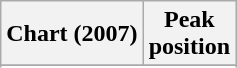<table class="wikitable sortable plainrowheaders">
<tr>
<th scope="col">Chart (2007)</th>
<th scope="col">Peak<br>position</th>
</tr>
<tr>
</tr>
<tr>
</tr>
</table>
